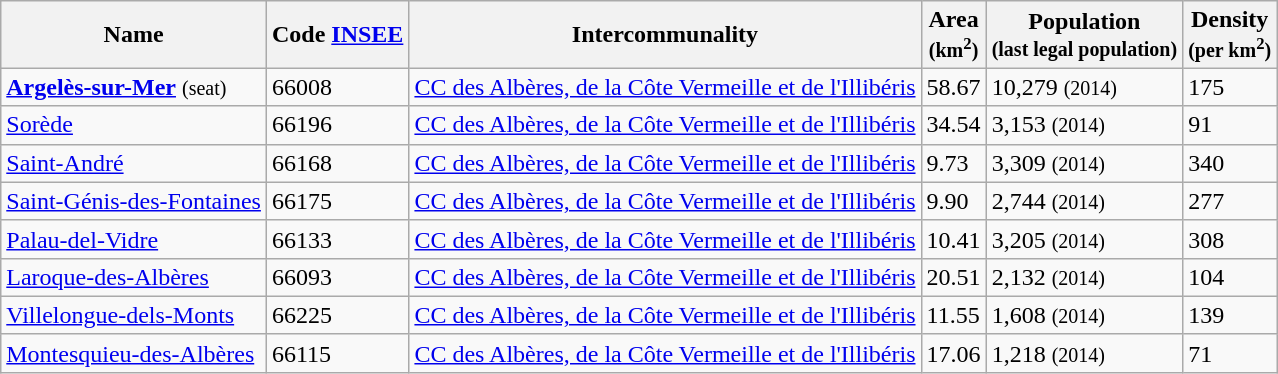<table class="wikitable">
<tr>
<th>Name</th>
<th>Code <a href='#'>INSEE</a></th>
<th>Intercommunality</th>
<th>Area<br><small>(km<sup>2</sup>)</small></th>
<th>Population<br><small>(last legal population)</small></th>
<th>Density<br><small>(per km<sup>2</sup>)</small></th>
</tr>
<tr>
<td><strong><a href='#'>Argelès-sur-Mer</a></strong> <small>(seat)</small></td>
<td>66008</td>
<td><a href='#'>CC des Albères, de la Côte Vermeille et de l'Illibéris</a></td>
<td>58.67</td>
<td>10,279 <small>(2014)</small></td>
<td>175</td>
</tr>
<tr>
<td><a href='#'>Sorède</a></td>
<td>66196</td>
<td><a href='#'>CC des Albères, de la Côte Vermeille et de l'Illibéris</a></td>
<td>34.54</td>
<td>3,153 <small>(2014)</small></td>
<td>91</td>
</tr>
<tr>
<td><a href='#'>Saint-André</a></td>
<td>66168</td>
<td><a href='#'>CC des Albères, de la Côte Vermeille et de l'Illibéris</a></td>
<td>9.73</td>
<td>3,309 <small>(2014)</small></td>
<td>340</td>
</tr>
<tr>
<td><a href='#'>Saint-Génis-des-Fontaines</a></td>
<td>66175</td>
<td><a href='#'>CC des Albères, de la Côte Vermeille et de l'Illibéris</a></td>
<td>9.90</td>
<td>2,744 <small>(2014)</small></td>
<td>277</td>
</tr>
<tr>
<td><a href='#'>Palau-del-Vidre</a></td>
<td>66133</td>
<td><a href='#'>CC des Albères, de la Côte Vermeille et de l'Illibéris</a></td>
<td>10.41</td>
<td>3,205 <small>(2014)</small></td>
<td>308</td>
</tr>
<tr>
<td><a href='#'>Laroque-des-Albères</a></td>
<td>66093</td>
<td><a href='#'>CC des Albères, de la Côte Vermeille et de l'Illibéris</a></td>
<td>20.51</td>
<td>2,132 <small>(2014)</small></td>
<td>104</td>
</tr>
<tr>
<td><a href='#'>Villelongue-dels-Monts</a></td>
<td>66225</td>
<td><a href='#'>CC des Albères, de la Côte Vermeille et de l'Illibéris</a></td>
<td>11.55</td>
<td>1,608 <small>(2014)</small></td>
<td>139</td>
</tr>
<tr>
<td><a href='#'>Montesquieu-des-Albères</a></td>
<td>66115</td>
<td><a href='#'>CC des Albères, de la Côte Vermeille et de l'Illibéris</a></td>
<td>17.06</td>
<td>1,218 <small>(2014)</small></td>
<td>71</td>
</tr>
</table>
